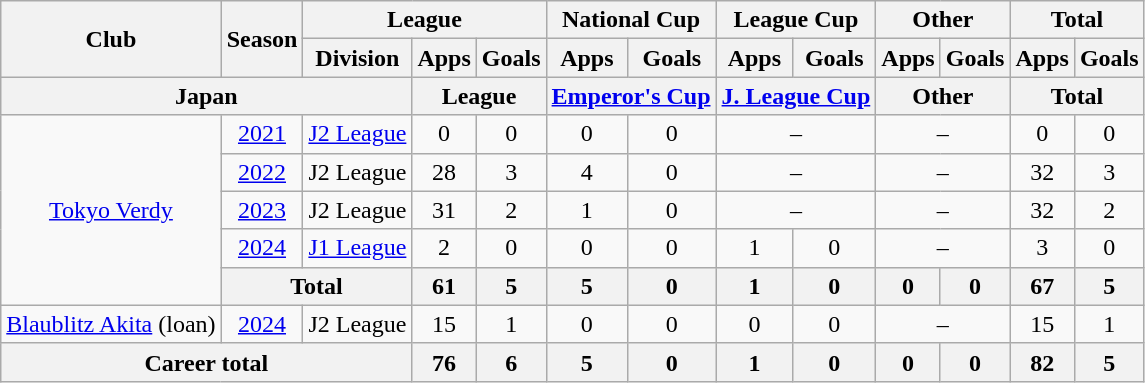<table class="wikitable" style="text-align:center">
<tr>
<th rowspan=2>Club</th>
<th rowspan=2>Season</th>
<th colspan=3>League</th>
<th colspan=2>National Cup</th>
<th colspan=2>League Cup</th>
<th colspan=2>Other</th>
<th colspan=2>Total</th>
</tr>
<tr>
<th>Division</th>
<th>Apps</th>
<th>Goals</th>
<th>Apps</th>
<th>Goals</th>
<th>Apps</th>
<th>Goals</th>
<th>Apps</th>
<th>Goals</th>
<th>Apps</th>
<th>Goals</th>
</tr>
<tr>
<th colspan=3>Japan</th>
<th colspan=2>League</th>
<th colspan=2><a href='#'>Emperor's Cup</a></th>
<th colspan=2><a href='#'>J. League Cup</a></th>
<th colspan=2>Other</th>
<th colspan=2>Total</th>
</tr>
<tr>
<td rowspan="5"><a href='#'>Tokyo Verdy</a></td>
<td><a href='#'>2021</a></td>
<td><a href='#'>J2 League</a></td>
<td>0</td>
<td>0</td>
<td>0</td>
<td>0</td>
<td colspan="2">–</td>
<td colspan="2">–</td>
<td>0</td>
<td>0</td>
</tr>
<tr>
<td><a href='#'>2022</a></td>
<td>J2 League</td>
<td>28</td>
<td>3</td>
<td>4</td>
<td>0</td>
<td colspan="2">–</td>
<td colspan="2">–</td>
<td>32</td>
<td>3</td>
</tr>
<tr>
<td><a href='#'>2023</a></td>
<td>J2 League</td>
<td>31</td>
<td>2</td>
<td>1</td>
<td>0</td>
<td colspan="2">–</td>
<td colspan="2">–</td>
<td>32</td>
<td>2</td>
</tr>
<tr>
<td><a href='#'>2024</a></td>
<td><a href='#'>J1 League</a></td>
<td>2</td>
<td>0</td>
<td>0</td>
<td>0</td>
<td>1</td>
<td>0</td>
<td colspan="2">–</td>
<td>3</td>
<td>0</td>
</tr>
<tr>
<th colspan="2">Total</th>
<th>61</th>
<th>5</th>
<th>5</th>
<th>0</th>
<th>1</th>
<th>0</th>
<th>0</th>
<th>0</th>
<th>67</th>
<th>5</th>
</tr>
<tr>
<td><a href='#'>Blaublitz Akita</a> (loan)</td>
<td><a href='#'>2024</a></td>
<td>J2 League</td>
<td>15</td>
<td>1</td>
<td>0</td>
<td>0</td>
<td>0</td>
<td>0</td>
<td colspan="2">–</td>
<td>15</td>
<td>1</td>
</tr>
<tr>
<th colspan=3>Career total</th>
<th>76</th>
<th>6</th>
<th>5</th>
<th>0</th>
<th>1</th>
<th>0</th>
<th>0</th>
<th>0</th>
<th>82</th>
<th>5</th>
</tr>
</table>
